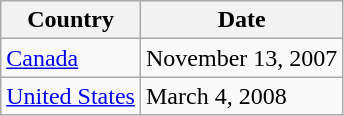<table class="wikitable">
<tr>
<th>Country</th>
<th>Date</th>
</tr>
<tr>
<td><a href='#'>Canada</a></td>
<td>November 13, 2007</td>
</tr>
<tr>
<td><a href='#'>United States</a></td>
<td>March 4, 2008</td>
</tr>
</table>
